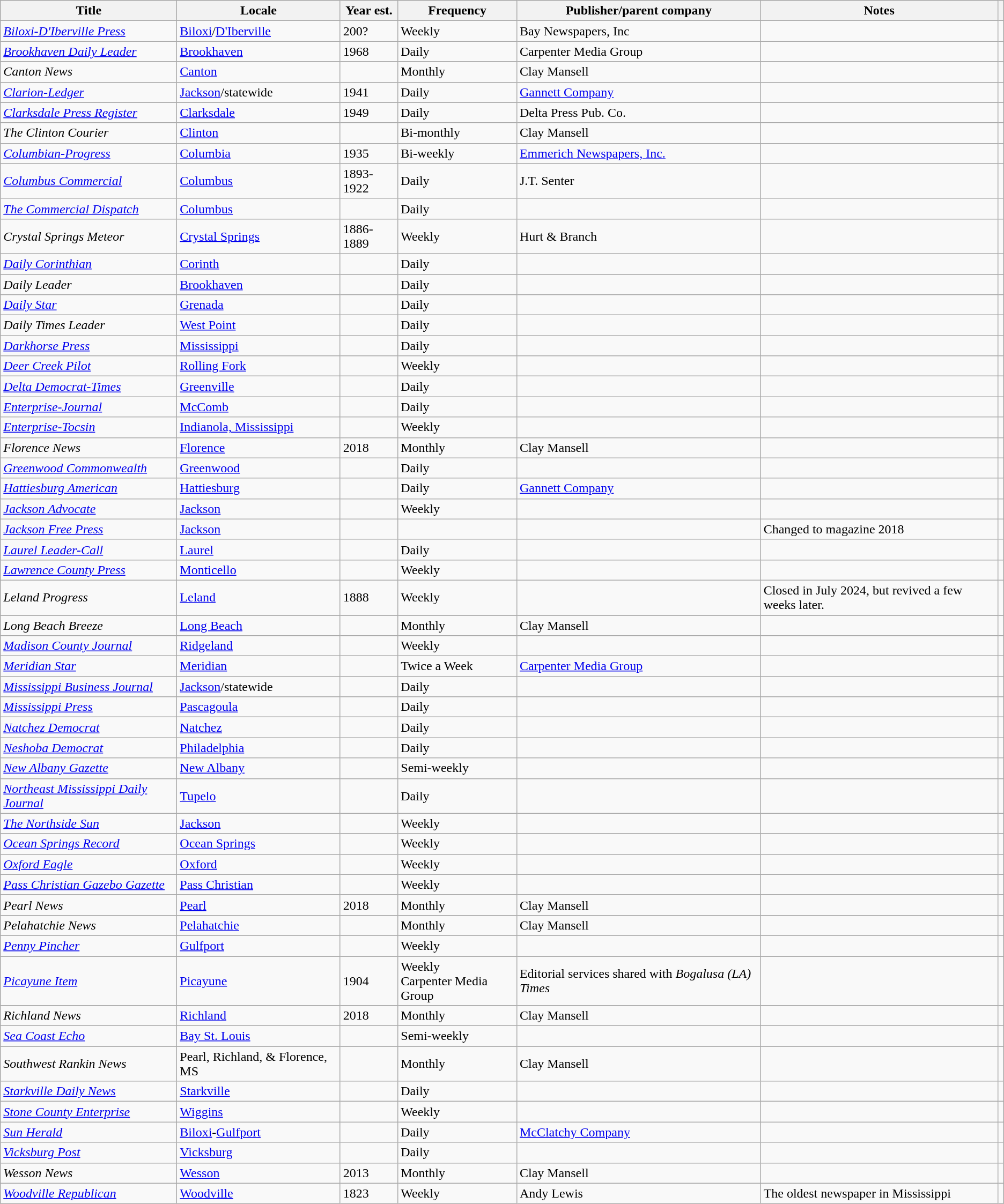<table class="wikitable sortable">
<tr>
<th>Title</th>
<th>Locale</th>
<th>Year est.</th>
<th>Frequency</th>
<th>Publisher/parent company</th>
<th>Notes</th>
<th></th>
</tr>
<tr>
<td><em><a href='#'>Biloxi-D'Iberville Press</a></em></td>
<td><a href='#'>Biloxi</a>/<a href='#'>D'Iberville</a></td>
<td>200?</td>
<td>Weekly</td>
<td>Bay Newspapers, Inc</td>
<td></td>
<td></td>
</tr>
<tr>
<td><em><a href='#'>Brookhaven Daily Leader</a></em></td>
<td><a href='#'>Brookhaven</a></td>
<td>1968</td>
<td>Daily</td>
<td>Carpenter Media Group</td>
<td></td>
<td></td>
</tr>
<tr>
<td><em>Canton News</em></td>
<td><a href='#'>Canton</a></td>
<td></td>
<td>Monthly</td>
<td>Clay Mansell</td>
<td></td>
<td></td>
</tr>
<tr>
<td><em><a href='#'>Clarion-Ledger</a></em></td>
<td><a href='#'>Jackson</a>/statewide</td>
<td>1941</td>
<td>Daily</td>
<td><a href='#'>Gannett Company</a></td>
<td></td>
<td></td>
</tr>
<tr>
<td><em><a href='#'>Clarksdale Press Register</a></em></td>
<td><a href='#'>Clarksdale</a></td>
<td>1949</td>
<td>Daily</td>
<td>Delta Press Pub. Co.</td>
<td></td>
<td></td>
</tr>
<tr>
<td><em>The Clinton Courier</em></td>
<td><a href='#'>Clinton</a></td>
<td></td>
<td>Bi-monthly</td>
<td>Clay Mansell</td>
<td></td>
<td></td>
</tr>
<tr>
<td><em><a href='#'>Columbian-Progress</a></em></td>
<td><a href='#'>Columbia</a></td>
<td>1935</td>
<td>Bi-weekly</td>
<td><a href='#'>Emmerich Newspapers, Inc.</a></td>
<td></td>
<td></td>
</tr>
<tr>
<td><em><a href='#'>Columbus Commercial</a></em></td>
<td><a href='#'>Columbus</a></td>
<td>1893-1922</td>
<td>Daily</td>
<td>J.T. Senter</td>
<td></td>
<td></td>
</tr>
<tr>
<td><em><a href='#'>The Commercial Dispatch</a></em></td>
<td><a href='#'>Columbus</a></td>
<td></td>
<td>Daily</td>
<td></td>
<td></td>
<td></td>
</tr>
<tr>
<td><em>Crystal Springs Meteor</em></td>
<td><a href='#'>Crystal Springs</a></td>
<td>1886-1889</td>
<td>Weekly</td>
<td>Hurt & Branch</td>
<td></td>
<td></td>
</tr>
<tr>
<td><em><a href='#'>Daily Corinthian</a></em></td>
<td><a href='#'>Corinth</a></td>
<td></td>
<td>Daily</td>
<td></td>
<td></td>
<td></td>
</tr>
<tr>
<td><em>Daily Leader</em></td>
<td><a href='#'>Brookhaven</a></td>
<td></td>
<td>Daily</td>
<td></td>
<td></td>
<td></td>
</tr>
<tr>
<td><em><a href='#'>Daily Star</a></em></td>
<td><a href='#'>Grenada</a></td>
<td></td>
<td>Daily</td>
<td></td>
<td></td>
<td></td>
</tr>
<tr>
<td><em>Daily Times Leader</em></td>
<td><a href='#'>West Point</a></td>
<td></td>
<td>Daily</td>
<td></td>
<td></td>
<td></td>
</tr>
<tr>
<td><em><a href='#'>Darkhorse Press</a></em></td>
<td><a href='#'>Mississippi</a></td>
<td></td>
<td>Daily</td>
<td></td>
<td></td>
<td></td>
</tr>
<tr>
<td><em><a href='#'>Deer Creek Pilot</a></em></td>
<td><a href='#'>Rolling Fork</a></td>
<td></td>
<td>Weekly</td>
<td></td>
<td></td>
<td></td>
</tr>
<tr>
<td><em><a href='#'>Delta Democrat-Times</a></em></td>
<td><a href='#'>Greenville</a></td>
<td></td>
<td>Daily</td>
<td></td>
<td></td>
<td></td>
</tr>
<tr>
<td><em><a href='#'>Enterprise-Journal</a></em></td>
<td><a href='#'>McComb</a></td>
<td></td>
<td>Daily</td>
<td></td>
<td></td>
<td></td>
</tr>
<tr>
<td><em><a href='#'>Enterprise-Tocsin</a></em></td>
<td><a href='#'>Indianola, Mississippi</a></td>
<td></td>
<td>Weekly</td>
<td></td>
<td></td>
<td></td>
</tr>
<tr>
<td><em>Florence News</em></td>
<td><a href='#'>Florence</a></td>
<td>2018</td>
<td>Monthly</td>
<td>Clay Mansell</td>
<td></td>
<td></td>
</tr>
<tr>
<td><em><a href='#'>Greenwood Commonwealth</a></em></td>
<td><a href='#'>Greenwood</a></td>
<td></td>
<td>Daily</td>
<td></td>
<td></td>
<td></td>
</tr>
<tr>
<td><em><a href='#'>Hattiesburg American</a></em></td>
<td><a href='#'>Hattiesburg</a></td>
<td></td>
<td>Daily</td>
<td><a href='#'>Gannett Company</a></td>
<td></td>
<td></td>
</tr>
<tr>
<td><em><a href='#'>Jackson Advocate</a></em></td>
<td><a href='#'>Jackson</a></td>
<td></td>
<td>Weekly</td>
<td></td>
<td></td>
<td></td>
</tr>
<tr>
<td><em><a href='#'>Jackson Free Press</a></em></td>
<td><a href='#'>Jackson</a></td>
<td></td>
<td></td>
<td></td>
<td>Changed to magazine 2018</td>
<td></td>
</tr>
<tr>
<td><em><a href='#'>Laurel Leader-Call</a></em></td>
<td><a href='#'>Laurel</a></td>
<td></td>
<td>Daily</td>
<td></td>
<td></td>
<td></td>
</tr>
<tr>
<td><em><a href='#'>Lawrence County Press</a></em></td>
<td><a href='#'>Monticello</a></td>
<td></td>
<td>Weekly</td>
<td></td>
<td></td>
<td></td>
</tr>
<tr>
<td><em>Leland Progress</em></td>
<td><a href='#'>Leland</a></td>
<td>1888</td>
<td>Weekly</td>
<td></td>
<td>Closed in July 2024, but revived a few weeks later.</td>
<td></td>
</tr>
<tr>
<td><em>Long Beach Breeze</em></td>
<td><a href='#'>Long Beach</a></td>
<td></td>
<td>Monthly</td>
<td>Clay Mansell</td>
<td></td>
<td></td>
</tr>
<tr>
<td><em><a href='#'>Madison County Journal</a></em></td>
<td><a href='#'>Ridgeland</a></td>
<td></td>
<td>Weekly</td>
<td></td>
<td></td>
<td></td>
</tr>
<tr>
<td><em><a href='#'>Meridian Star</a></em></td>
<td><a href='#'>Meridian</a></td>
<td></td>
<td>Twice a Week</td>
<td><a href='#'>Carpenter Media Group</a></td>
<td></td>
<td></td>
</tr>
<tr>
<td><em><a href='#'>Mississippi Business Journal</a></em></td>
<td><a href='#'>Jackson</a>/statewide</td>
<td></td>
<td>Daily</td>
<td></td>
<td></td>
<td></td>
</tr>
<tr>
<td><em><a href='#'>Mississippi Press</a></em></td>
<td><a href='#'>Pascagoula</a></td>
<td></td>
<td>Daily</td>
<td></td>
<td></td>
<td></td>
</tr>
<tr>
<td><em><a href='#'>Natchez Democrat</a></em></td>
<td><a href='#'>Natchez</a></td>
<td></td>
<td>Daily</td>
<td></td>
<td></td>
<td></td>
</tr>
<tr>
<td><em><a href='#'>Neshoba Democrat</a></em></td>
<td><a href='#'>Philadelphia</a></td>
<td></td>
<td>Daily</td>
<td></td>
<td></td>
<td></td>
</tr>
<tr>
<td><em><a href='#'>New Albany Gazette</a></em></td>
<td><a href='#'>New Albany</a></td>
<td></td>
<td>Semi-weekly</td>
<td></td>
<td></td>
<td></td>
</tr>
<tr>
<td><em><a href='#'>Northeast Mississippi Daily Journal</a></em></td>
<td><a href='#'>Tupelo</a></td>
<td></td>
<td>Daily</td>
<td></td>
<td></td>
<td></td>
</tr>
<tr>
<td><em><a href='#'>The Northside Sun</a></em></td>
<td><a href='#'>Jackson</a></td>
<td></td>
<td>Weekly</td>
<td></td>
<td></td>
<td></td>
</tr>
<tr>
<td><em><a href='#'>Ocean Springs Record</a></em></td>
<td><a href='#'>Ocean Springs</a></td>
<td></td>
<td>Weekly</td>
<td></td>
<td></td>
<td></td>
</tr>
<tr>
<td><em><a href='#'>Oxford Eagle</a></em></td>
<td><a href='#'>Oxford</a></td>
<td></td>
<td>Weekly</td>
<td></td>
<td></td>
<td></td>
</tr>
<tr>
<td><em><a href='#'>Pass Christian Gazebo Gazette</a></em></td>
<td><a href='#'>Pass Christian</a></td>
<td></td>
<td>Weekly</td>
<td></td>
<td></td>
<td></td>
</tr>
<tr>
<td><em>Pearl News</em></td>
<td><a href='#'>Pearl</a></td>
<td>2018</td>
<td>Monthly</td>
<td>Clay Mansell</td>
<td></td>
<td></td>
</tr>
<tr>
<td><em>Pelahatchie News</em></td>
<td><a href='#'>Pelahatchie</a></td>
<td></td>
<td>Monthly</td>
<td>Clay Mansell</td>
<td></td>
<td></td>
</tr>
<tr>
<td><em><a href='#'>Penny Pincher</a></em></td>
<td><a href='#'>Gulfport</a></td>
<td></td>
<td>Weekly</td>
<td></td>
<td></td>
<td></td>
</tr>
<tr>
<td><em><a href='#'>Picayune Item</a></em></td>
<td><a href='#'>Picayune</a></td>
<td>1904</td>
<td>Weekly<br>Carpenter Media Group</td>
<td>Editorial services shared with <em>Bogalusa (LA) Times</em></td>
<td></td>
</tr>
<tr>
<td><em>Richland News</em></td>
<td><a href='#'>Richland</a></td>
<td>2018</td>
<td>Monthly</td>
<td>Clay Mansell</td>
<td></td>
<td></td>
</tr>
<tr>
<td><em><a href='#'>Sea Coast Echo</a></em></td>
<td><a href='#'>Bay St. Louis</a></td>
<td></td>
<td>Semi-weekly</td>
<td></td>
<td></td>
<td></td>
</tr>
<tr>
<td><em>Southwest Rankin News</em></td>
<td>Pearl, Richland, & Florence, MS</td>
<td></td>
<td>Monthly</td>
<td>Clay Mansell</td>
<td></td>
<td></td>
</tr>
<tr>
<td><em><a href='#'>Starkville Daily News</a></em></td>
<td><a href='#'>Starkville</a></td>
<td></td>
<td>Daily</td>
<td></td>
<td></td>
<td></td>
</tr>
<tr>
<td><em><a href='#'>Stone County Enterprise</a></em></td>
<td><a href='#'>Wiggins</a></td>
<td></td>
<td>Weekly</td>
<td></td>
<td></td>
<td></td>
</tr>
<tr>
<td><em><a href='#'>Sun Herald</a></em></td>
<td><a href='#'>Biloxi</a>-<a href='#'>Gulfport</a></td>
<td></td>
<td>Daily</td>
<td><a href='#'>McClatchy Company</a></td>
<td></td>
<td></td>
</tr>
<tr>
<td><em><a href='#'>Vicksburg Post</a></em></td>
<td><a href='#'>Vicksburg</a></td>
<td></td>
<td>Daily</td>
<td></td>
<td></td>
<td></td>
</tr>
<tr>
<td><em>Wesson News</em></td>
<td><a href='#'>Wesson</a></td>
<td>2013</td>
<td>Monthly</td>
<td>Clay Mansell</td>
<td></td>
<td></td>
</tr>
<tr>
<td><em><a href='#'>Woodville Republican</a></em></td>
<td><a href='#'>Woodville</a></td>
<td>1823</td>
<td>Weekly</td>
<td>Andy Lewis</td>
<td>The oldest newspaper in Mississippi</td>
<td></td>
</tr>
</table>
